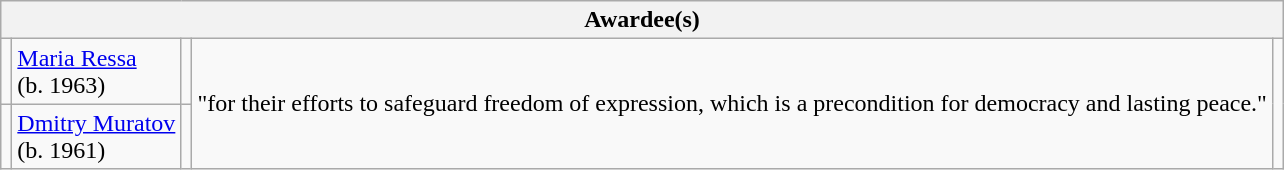<table class="wikitable">
<tr>
<th colspan="5">Awardee(s)</th>
</tr>
<tr>
<td></td>
<td><a href='#'>Maria Ressa</a><br>(b. 1963)</td>
<td></td>
<td rowspan="2">"for their efforts to safeguard freedom of expression, which is a precondition for democracy and lasting peace."</td>
<td rowspan="2"></td>
</tr>
<tr>
<td></td>
<td><a href='#'>Dmitry Muratov</a><br>(b. 1961)</td>
<td></td>
</tr>
</table>
